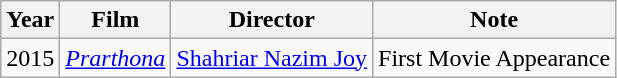<table class="wikitable">
<tr>
<th>Year</th>
<th>Film</th>
<th>Director</th>
<th>Note</th>
</tr>
<tr>
<td>2015</td>
<td><em><a href='#'>Prarthona</a></em></td>
<td><a href='#'>Shahriar Nazim Joy</a></td>
<td>First Movie Appearance</td>
</tr>
</table>
